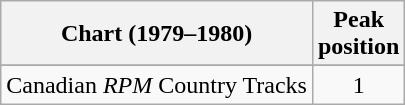<table class="wikitable sortable">
<tr>
<th align="left">Chart (1979–1980)</th>
<th align="center">Peak<br>position</th>
</tr>
<tr>
</tr>
<tr>
<td align="left">Canadian <em>RPM</em> Country Tracks</td>
<td align="center">1</td>
</tr>
</table>
